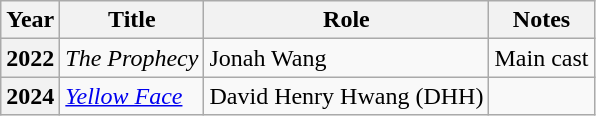<table class="wikitable plainrowheaders sortable">
<tr>
<th scope="col">Year</th>
<th scope="col">Title</th>
<th scope="col">Role</th>
<th class="unsortable">Notes</th>
</tr>
<tr>
<th scope="row">2022</th>
<td><em>The Prophecy</em></td>
<td>Jonah Wang</td>
<td>Main cast</td>
</tr>
<tr>
<th scope="row">2024</th>
<td><em><a href='#'>Yellow Face</a></em></td>
<td>David Henry Hwang (DHH)</td>
<td></td>
</tr>
</table>
